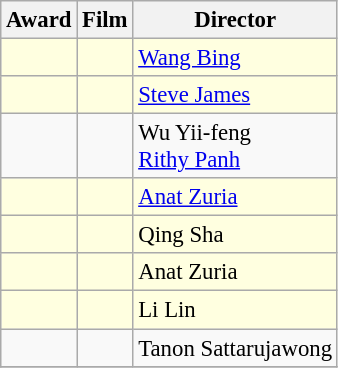<table class="wikitable" style="font-size:95%;">
<tr>
<th>Award</th>
<th>Film</th>
<th>Director</th>
</tr>
<tr bgcolor=lightyellow>
<td></td>
<td></td>
<td> <a href='#'>Wang Bing</a></td>
</tr>
<tr bgcolor=lightyellow>
<td></td>
<td></td>
<td> <a href='#'>Steve James</a></td>
</tr>
<tr>
<td></td>
<td></td>
<td> Wu Yii-feng<br> <a href='#'>Rithy Panh</a></td>
</tr>
<tr bgcolor=lightyellow>
<td></td>
<td></td>
<td> <a href='#'>Anat Zuria</a></td>
</tr>
<tr bgcolor=lightyellow>
<td></td>
<td></td>
<td> Qing Sha</td>
</tr>
<tr bgcolor=lightyellow>
<td></td>
<td></td>
<td> Anat Zuria</td>
</tr>
<tr bgcolor=lightyellow>
<td></td>
<td></td>
<td> Li Lin</td>
</tr>
<tr>
<td></td>
<td></td>
<td> Tanon Sattarujawong</td>
</tr>
<tr>
</tr>
</table>
